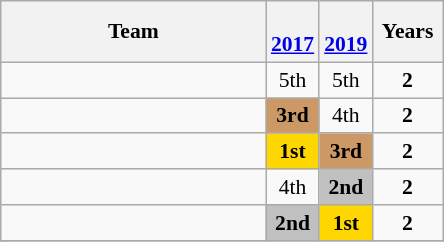<table class="wikitable" style="text-align:center; font-size:90%">
<tr>
<th width=170>Team</th>
<th width=25><br><a href='#'>2017</a></th>
<th width=25><br><a href='#'>2019</a></th>
<th width=40>Years</th>
</tr>
<tr>
<td align=left></td>
<td>5th</td>
<td>5th</td>
<td><strong>2</strong></td>
</tr>
<tr>
<td align=left></td>
<td bgcolor=cc9966><strong>3rd</strong></td>
<td>4th</td>
<td><strong>2</strong></td>
</tr>
<tr>
<td align=left></td>
<td bgcolor=gold><strong>1st</strong></td>
<td bgcolor=cc9966><strong>3rd</strong></td>
<td><strong>2</strong></td>
</tr>
<tr>
<td align=left></td>
<td>4th</td>
<td bgcolor=silver><strong>2nd</strong></td>
<td><strong>2</strong></td>
</tr>
<tr>
<td align=left></td>
<td bgcolor=silver><strong>2nd</strong></td>
<td bgcolor=gold><strong>1st</strong></td>
<td><strong>2</strong></td>
</tr>
<tr>
</tr>
</table>
